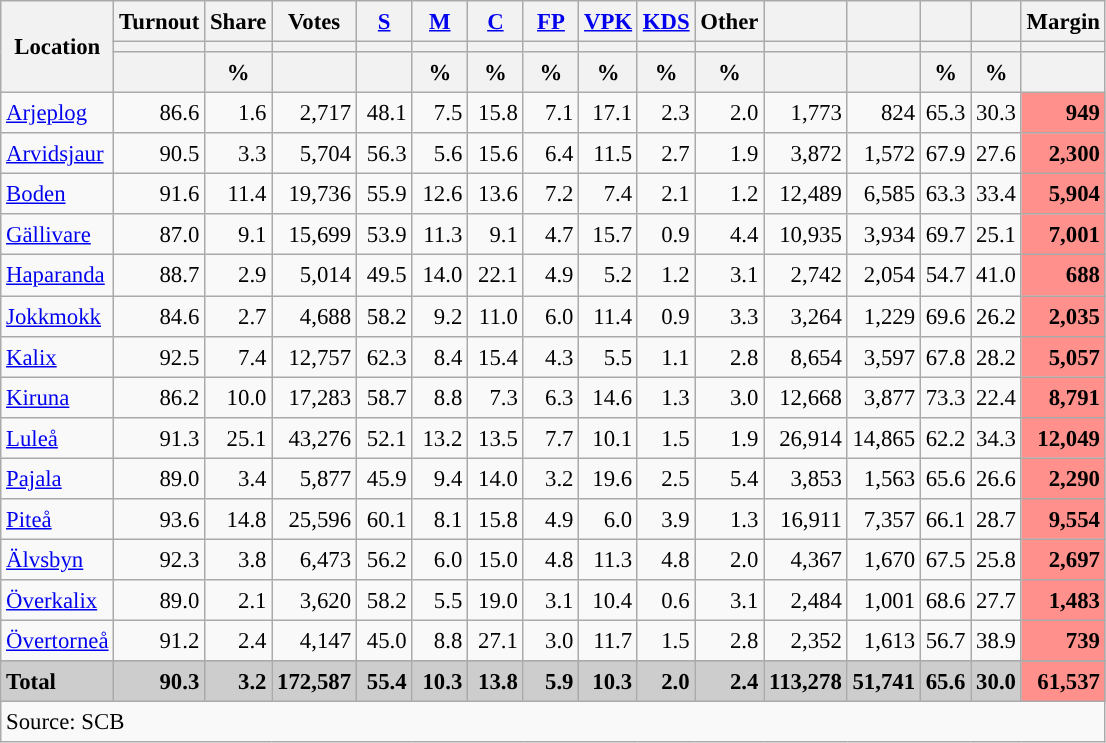<table class="wikitable sortable" style="text-align:right; font-size:95%; line-height:20px;">
<tr>
<th rowspan="3">Location</th>
<th>Turnout</th>
<th>Share</th>
<th>Votes</th>
<th width="30px" class="unsortable"><a href='#'>S</a></th>
<th width="30px" class="unsortable"><a href='#'>M</a></th>
<th width="30px" class="unsortable"><a href='#'>C</a></th>
<th width="30px" class="unsortable"><a href='#'>FP</a></th>
<th width="30px" class="unsortable"><a href='#'>VPK</a></th>
<th width="30px" class="unsortable"><a href='#'>KDS</a></th>
<th width="30px" class="unsortable">Other</th>
<th></th>
<th></th>
<th></th>
<th></th>
<th>Margin</th>
</tr>
<tr>
<th></th>
<th></th>
<th></th>
<th style="background:"></th>
<th style="background:"></th>
<th style="background:"></th>
<th style="background:"></th>
<th style="background:"></th>
<th style="background:"></th>
<th style="background:"></th>
<th style="background:"></th>
<th style="background:"></th>
<th style="background:"></th>
<th style="background:"></th>
<th></th>
</tr>
<tr>
<th></th>
<th data-sort-type="number">%</th>
<th data-sort-type="number"></th>
<th></th>
<th data-sort-type="number">%</th>
<th data-sort-type="number">%</th>
<th data-sort-type="number">%</th>
<th data-sort-type="number">%</th>
<th data-sort-type="number">%</th>
<th data-sort-type="number">%</th>
<th data-sort-type="number"></th>
<th data-sort-type="number"></th>
<th data-sort-type="number">%</th>
<th data-sort-type="number">%</th>
<th data-sort-type="number"></th>
</tr>
<tr>
<td align=left><a href='#'>Arjeplog</a></td>
<td>86.6</td>
<td>1.6</td>
<td>2,717</td>
<td>48.1</td>
<td>7.5</td>
<td>15.8</td>
<td>7.1</td>
<td>17.1</td>
<td>2.3</td>
<td>2.0</td>
<td>1,773</td>
<td>824</td>
<td>65.3</td>
<td>30.3</td>
<td bgcolor=#ff908c><strong>949</strong></td>
</tr>
<tr>
<td align=left><a href='#'>Arvidsjaur</a></td>
<td>90.5</td>
<td>3.3</td>
<td>5,704</td>
<td>56.3</td>
<td>5.6</td>
<td>15.6</td>
<td>6.4</td>
<td>11.5</td>
<td>2.7</td>
<td>1.9</td>
<td>3,872</td>
<td>1,572</td>
<td>67.9</td>
<td>27.6</td>
<td bgcolor=#ff908c><strong>2,300</strong></td>
</tr>
<tr>
<td align=left><a href='#'>Boden</a></td>
<td>91.6</td>
<td>11.4</td>
<td>19,736</td>
<td>55.9</td>
<td>12.6</td>
<td>13.6</td>
<td>7.2</td>
<td>7.4</td>
<td>2.1</td>
<td>1.2</td>
<td>12,489</td>
<td>6,585</td>
<td>63.3</td>
<td>33.4</td>
<td bgcolor=#ff908c><strong>5,904</strong></td>
</tr>
<tr>
<td align=left><a href='#'>Gällivare</a></td>
<td>87.0</td>
<td>9.1</td>
<td>15,699</td>
<td>53.9</td>
<td>11.3</td>
<td>9.1</td>
<td>4.7</td>
<td>15.7</td>
<td>0.9</td>
<td>4.4</td>
<td>10,935</td>
<td>3,934</td>
<td>69.7</td>
<td>25.1</td>
<td bgcolor=#ff908c><strong>7,001</strong></td>
</tr>
<tr>
<td align=left><a href='#'>Haparanda</a></td>
<td>88.7</td>
<td>2.9</td>
<td>5,014</td>
<td>49.5</td>
<td>14.0</td>
<td>22.1</td>
<td>4.9</td>
<td>5.2</td>
<td>1.2</td>
<td>3.1</td>
<td>2,742</td>
<td>2,054</td>
<td>54.7</td>
<td>41.0</td>
<td bgcolor=#ff908c><strong>688</strong></td>
</tr>
<tr>
<td align=left><a href='#'>Jokkmokk</a></td>
<td>84.6</td>
<td>2.7</td>
<td>4,688</td>
<td>58.2</td>
<td>9.2</td>
<td>11.0</td>
<td>6.0</td>
<td>11.4</td>
<td>0.9</td>
<td>3.3</td>
<td>3,264</td>
<td>1,229</td>
<td>69.6</td>
<td>26.2</td>
<td bgcolor=#ff908c><strong>2,035</strong></td>
</tr>
<tr>
<td align=left><a href='#'>Kalix</a></td>
<td>92.5</td>
<td>7.4</td>
<td>12,757</td>
<td>62.3</td>
<td>8.4</td>
<td>15.4</td>
<td>4.3</td>
<td>5.5</td>
<td>1.1</td>
<td>2.8</td>
<td>8,654</td>
<td>3,597</td>
<td>67.8</td>
<td>28.2</td>
<td bgcolor=#ff908c><strong>5,057</strong></td>
</tr>
<tr>
<td align=left><a href='#'>Kiruna</a></td>
<td>86.2</td>
<td>10.0</td>
<td>17,283</td>
<td>58.7</td>
<td>8.8</td>
<td>7.3</td>
<td>6.3</td>
<td>14.6</td>
<td>1.3</td>
<td>3.0</td>
<td>12,668</td>
<td>3,877</td>
<td>73.3</td>
<td>22.4</td>
<td bgcolor=#ff908c><strong>8,791</strong></td>
</tr>
<tr>
<td align=left><a href='#'>Luleå</a></td>
<td>91.3</td>
<td>25.1</td>
<td>43,276</td>
<td>52.1</td>
<td>13.2</td>
<td>13.5</td>
<td>7.7</td>
<td>10.1</td>
<td>1.5</td>
<td>1.9</td>
<td>26,914</td>
<td>14,865</td>
<td>62.2</td>
<td>34.3</td>
<td bgcolor=#ff908c><strong>12,049</strong></td>
</tr>
<tr>
<td align=left><a href='#'>Pajala</a></td>
<td>89.0</td>
<td>3.4</td>
<td>5,877</td>
<td>45.9</td>
<td>9.4</td>
<td>14.0</td>
<td>3.2</td>
<td>19.6</td>
<td>2.5</td>
<td>5.4</td>
<td>3,853</td>
<td>1,563</td>
<td>65.6</td>
<td>26.6</td>
<td bgcolor=#ff908c><strong>2,290</strong></td>
</tr>
<tr>
<td align=left><a href='#'>Piteå</a></td>
<td>93.6</td>
<td>14.8</td>
<td>25,596</td>
<td>60.1</td>
<td>8.1</td>
<td>15.8</td>
<td>4.9</td>
<td>6.0</td>
<td>3.9</td>
<td>1.3</td>
<td>16,911</td>
<td>7,357</td>
<td>66.1</td>
<td>28.7</td>
<td bgcolor=#ff908c><strong>9,554</strong></td>
</tr>
<tr>
<td align=left><a href='#'>Älvsbyn</a></td>
<td>92.3</td>
<td>3.8</td>
<td>6,473</td>
<td>56.2</td>
<td>6.0</td>
<td>15.0</td>
<td>4.8</td>
<td>11.3</td>
<td>4.8</td>
<td>2.0</td>
<td>4,367</td>
<td>1,670</td>
<td>67.5</td>
<td>25.8</td>
<td bgcolor=#ff908c><strong>2,697</strong></td>
</tr>
<tr>
<td align=left><a href='#'>Överkalix</a></td>
<td>89.0</td>
<td>2.1</td>
<td>3,620</td>
<td>58.2</td>
<td>5.5</td>
<td>19.0</td>
<td>3.1</td>
<td>10.4</td>
<td>0.6</td>
<td>3.1</td>
<td>2,484</td>
<td>1,001</td>
<td>68.6</td>
<td>27.7</td>
<td bgcolor=#ff908c><strong>1,483</strong></td>
</tr>
<tr>
<td align=left><a href='#'>Övertorneå</a></td>
<td>91.2</td>
<td>2.4</td>
<td>4,147</td>
<td>45.0</td>
<td>8.8</td>
<td>27.1</td>
<td>3.0</td>
<td>11.7</td>
<td>1.5</td>
<td>2.8</td>
<td>2,352</td>
<td>1,613</td>
<td>56.7</td>
<td>38.9</td>
<td bgcolor=#ff908c><strong>739</strong></td>
</tr>
<tr>
</tr>
<tr style="background:#CDCDCD;">
<td align=left><strong>Total</strong></td>
<td><strong>90.3</strong></td>
<td><strong>3.2</strong></td>
<td><strong>172,587</strong></td>
<td><strong>55.4</strong></td>
<td><strong>10.3</strong></td>
<td><strong>13.8</strong></td>
<td><strong>5.9</strong></td>
<td><strong>10.3</strong></td>
<td><strong>2.0</strong></td>
<td><strong>2.4</strong></td>
<td><strong>113,278</strong></td>
<td><strong>51,741</strong></td>
<td><strong>65.6</strong></td>
<td><strong>30.0</strong></td>
<td bgcolor=#ff908c><strong>61,537</strong></td>
</tr>
<tr>
<td align=left colspan=16>Source: SCB </td>
</tr>
</table>
